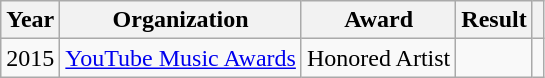<table class="wikitable">
<tr>
<th>Year</th>
<th>Organization</th>
<th>Award</th>
<th>Result</th>
<th></th>
</tr>
<tr>
<td>2015</td>
<td><a href='#'>YouTube Music Awards</a></td>
<td>Honored Artist</td>
<td></td>
<td align="center"></td>
</tr>
</table>
